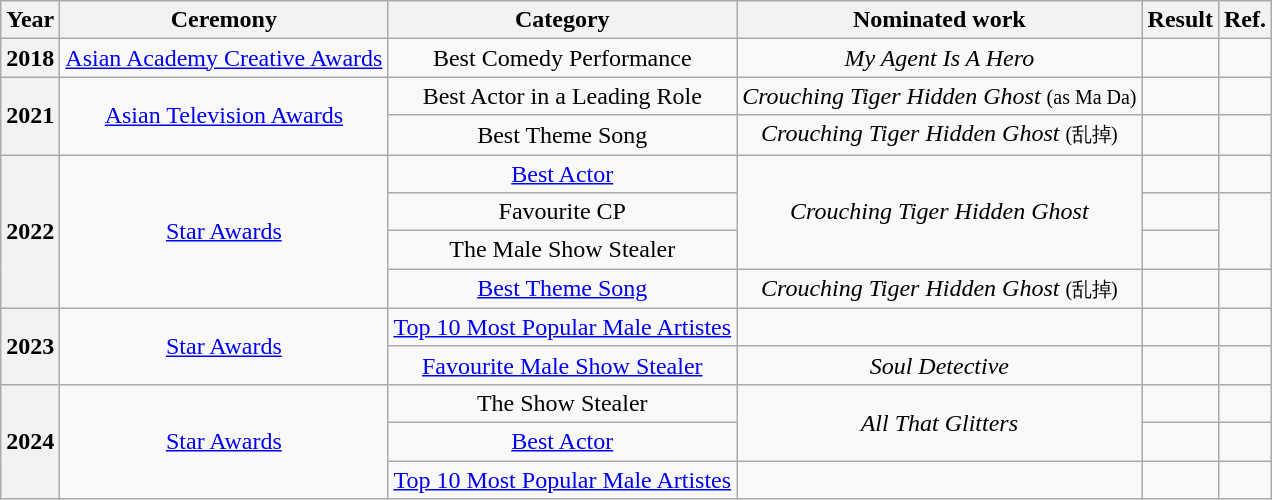<table class="wikitable sortable plainrowheaders" style="text-align: center;">
<tr>
<th scope="col">Year</th>
<th scope="col">Ceremony</th>
<th scope="col">Category</th>
<th scope="col">Nominated work</th>
<th scope="col">Result</th>
<th scope="col" class="unsortable">Ref.</th>
</tr>
<tr>
<th scope="row">2018</th>
<td><a href='#'>Asian Academy Creative Awards</a></td>
<td>Best Comedy Performance</td>
<td><em>My Agent Is A Hero</em> </td>
<td></td>
<td></td>
</tr>
<tr>
<th scope="row" rowspan="2">2021</th>
<td rowspan="2"><a href='#'>Asian Television Awards</a></td>
<td>Best Actor in a Leading Role</td>
<td><em>Crouching Tiger Hidden Ghost</em> <small>(as Ma Da)</small></td>
<td></td>
<td></td>
</tr>
<tr>
<td>Best Theme Song</td>
<td><em>Crouching Tiger Hidden Ghost</em> <small>(乱掉)</small></td>
<td></td>
<td></td>
</tr>
<tr>
<th scope="row" rowspan="4">2022</th>
<td rowspan="4"><a href='#'>Star Awards</a></td>
<td><a href='#'>Best Actor</a></td>
<td rowspan="3"><em>Crouching Tiger Hidden Ghost</em> </td>
<td></td>
<td></td>
</tr>
<tr>
<td>Favourite CP</td>
<td></td>
<td rowspan="2"></td>
</tr>
<tr>
<td>The Male Show Stealer</td>
<td></td>
</tr>
<tr>
<td><a href='#'>Best Theme Song</a></td>
<td><em>Crouching Tiger Hidden Ghost</em> <small>(乱掉)</small></td>
<td></td>
<td></td>
</tr>
<tr>
<th scope="row" rowspan="2">2023</th>
<td rowspan="2"><a href='#'>Star Awards</a></td>
<td><a href='#'>Top 10 Most Popular Male Artistes</a></td>
<td></td>
<td></td>
<td></td>
</tr>
<tr>
<td><a href='#'>Favourite Male Show Stealer</a> </td>
<td><em>Soul Detective</em></td>
<td></td>
<td></td>
</tr>
<tr>
<th scope="row" rowspan="3">2024</th>
<td rowspan="3"><a href='#'>Star Awards</a></td>
<td>The Show Stealer</td>
<td rowspan="2"><em>All That Glitters</em></td>
<td></td>
<td></td>
</tr>
<tr>
<td><a href='#'>Best Actor</a></td>
<td></td>
<td></td>
</tr>
<tr>
<td><a href='#'>Top 10 Most Popular Male Artistes</a></td>
<td></td>
<td></td>
<td></td>
</tr>
</table>
